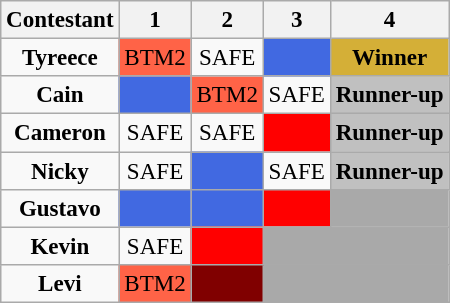<table class="wikitable" border="2" style="text-align: center; font-size: 96%;">
<tr>
<th>Contestant</th>
<th>1</th>
<th>2</th>
<th>3</th>
<th>4</th>
</tr>
<tr>
<td nowrap=""><strong>Tyreece</strong></td>
<td style="background:tomato;">BTM2</td>
<td>SAFE</td>
<td style="background:royalblue;"><strong></strong></td>
<td style="background:#D4AF37;"><strong>Winner</strong></td>
</tr>
<tr>
<td><strong>Cain</strong></td>
<td style="background:royalblue;"><strong></strong></td>
<td style="background:tomato;">BTM2</td>
<td>SAFE</td>
<td style="background:silver;"><strong>Runner-up</strong></td>
</tr>
<tr>
<td nowrap=""><strong>Cameron</strong></td>
<td>SAFE</td>
<td>SAFE</td>
<td style="background:red;"><strong></strong></td>
<td style="background:silver;"><strong>Runner-up</strong></td>
</tr>
<tr>
<td nowrap=""><strong>Nicky</strong></td>
<td>SAFE</td>
<td style="background:royalblue;"><strong></strong></td>
<td>SAFE</td>
<td style="background:silver;"><strong>Runner-up</strong></td>
</tr>
<tr>
<td nowrap=""><strong>Gustavo</strong></td>
<td style="background:royalblue;"><strong></strong></td>
<td style="background:royalblue;"><strong></strong></td>
<td style="background:red;"><strong></strong></td>
<td colspan="1" bgcolor="darkgray"></td>
</tr>
<tr>
<td><strong>Kevin</strong></td>
<td>SAFE</td>
<td style="background:red;"><strong></strong></td>
<td colspan="2" bgcolor="darkgray"></td>
</tr>
<tr>
<td><strong>Levi</strong></td>
<td style="background:tomato;">BTM2</td>
<td style="background:maroon;"><strong></strong></td>
<td colspan="2" bgcolor="darkgray"></td>
</tr>
</table>
